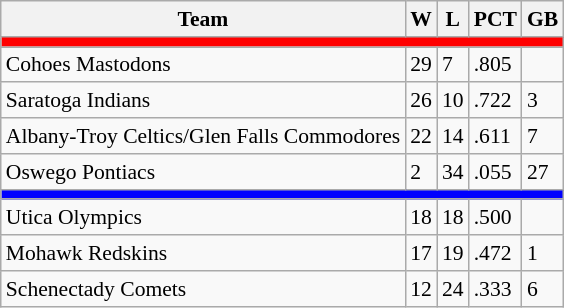<table class="wikitable" style="font-size:90%">
<tr>
<th>Team</th>
<th>W</th>
<th>L</th>
<th>PCT</th>
<th>GB</th>
</tr>
<tr>
<th style="background:red" colspan="5"></th>
</tr>
<tr>
<td>Cohoes Mastodons</td>
<td>29</td>
<td>7</td>
<td>.805</td>
<td></td>
</tr>
<tr>
<td>Saratoga Indians</td>
<td>26</td>
<td>10</td>
<td>.722</td>
<td>3</td>
</tr>
<tr>
<td>Albany-Troy Celtics/Glen Falls Commodores</td>
<td>22</td>
<td>14</td>
<td>.611</td>
<td>7</td>
</tr>
<tr>
<td>Oswego Pontiacs</td>
<td>2</td>
<td>34</td>
<td>.055</td>
<td>27</td>
</tr>
<tr>
<th style="background:blue" colspan="5"></th>
</tr>
<tr>
<td>Utica Olympics</td>
<td>18</td>
<td>18</td>
<td>.500</td>
<td></td>
</tr>
<tr>
<td>Mohawk Redskins</td>
<td>17</td>
<td>19</td>
<td>.472</td>
<td>1</td>
</tr>
<tr>
<td>Schenectady Comets</td>
<td>12</td>
<td>24</td>
<td>.333</td>
<td>6</td>
</tr>
</table>
